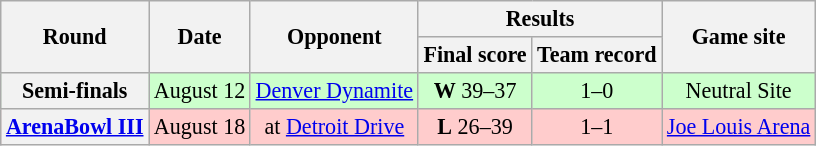<table class="wikitable" style="font-size: 92%;" "align=center">
<tr>
<th rowspan="2">Round</th>
<th rowspan="2">Date</th>
<th rowspan="2">Opponent</th>
<th colspan="2">Results</th>
<th rowspan="2">Game site</th>
</tr>
<tr>
<th>Final score</th>
<th>Team record</th>
</tr>
<tr style="background:#cfc">
<th>Semi-finals</th>
<td style="text-align:center;">August 12</td>
<td style="text-align:center;"><a href='#'>Denver Dynamite</a></td>
<td style="text-align:center;"><strong>W</strong> 39–37</td>
<td style="text-align:center;">1–0</td>
<td style="text-align:center;">Neutral Site</td>
</tr>
<tr style="background:#fcc">
<th><a href='#'>ArenaBowl III</a></th>
<td style="text-align:center;">August 18</td>
<td style="text-align:center;">at <a href='#'>Detroit Drive</a></td>
<td style="text-align:center;"><strong>L</strong> 26–39</td>
<td style="text-align:center;">1–1</td>
<td style="text-align:center;"><a href='#'>Joe Louis Arena</a></td>
</tr>
</table>
